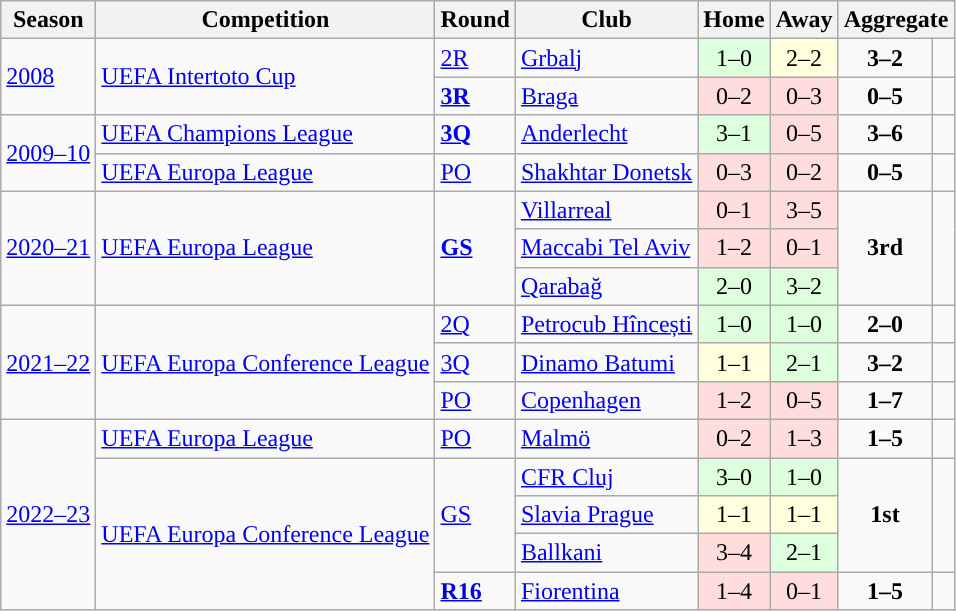<table class="wikitable">
<tr>
<th>Season</th>
<th>Competition</th>
<th>Round</th>
<th>Club</th>
<th>Home</th>
<th>Away</th>
<th colspan="2">Aggregate</th>
</tr>
<tr>
<td rowspan="2"><a href='#'>2008</a></td>
<td rowspan="2"><a href='#'>UEFA Intertoto Cup</a></td>
<td><a href='#'>2R</a></td>
<td> <a href='#'>Grbalj</a></td>
<td style="text-align:center; background:#dfd;">1–0</td>
<td style="text-align:center; background:#ffd;">2–2</td>
<td style="text-align:center;"><strong>3–2</strong></td>
<td rowspan="1"></td>
</tr>
<tr>
<td><strong><a href='#'>3R</a></strong></td>
<td> <a href='#'>Braga</a></td>
<td style="text-align:center; background:#fdd;">0–2</td>
<td style="text-align:center; background:#fdd;">0–3</td>
<td style="text-align:center;"><strong>0–5</strong></td>
<td rowspan="1"></td>
</tr>
<tr>
<td rowspan="2"><a href='#'>2009–10</a></td>
<td><a href='#'>UEFA Champions League</a></td>
<td><strong><a href='#'>3Q</a></strong></td>
<td> <a href='#'>Anderlecht</a></td>
<td style="text-align:center; background:#dfd;">3–1</td>
<td style="text-align:center; background:#fdd;">0–5</td>
<td style="text-align:center;"><strong>3–6</strong></td>
<td rowspan="1"></td>
</tr>
<tr>
<td><a href='#'>UEFA Europa League</a></td>
<td><a href='#'>PO</a></td>
<td> <a href='#'>Shakhtar Donetsk</a></td>
<td style="text-align:center; background:#fdd;">0–3</td>
<td style="text-align:center; background:#fdd;">0–2</td>
<td style="text-align:center;"><strong>0–5</strong></td>
<td rowspan="1"></td>
</tr>
<tr>
<td rowspan="3"><a href='#'>2020–21</a></td>
<td rowspan="3"><a href='#'>UEFA Europa League</a></td>
<td rowspan="3"><strong><a href='#'>GS</a></strong></td>
<td> <a href='#'>Villarreal</a></td>
<td style="text-align:center; background:#fdd;">0–1</td>
<td style="text-align:center; background:#fdd;">3–5</td>
<td rowspan="3" style="text-align:center;"><strong>3rd</strong></td>
<td rowspan="3"></td>
</tr>
<tr>
<td> <a href='#'>Maccabi Tel Aviv</a></td>
<td style="text-align:center; background:#fdd;">1–2</td>
<td style="text-align:center; background:#fdd;">0–1</td>
</tr>
<tr>
<td> <a href='#'>Qarabağ</a></td>
<td style="text-align:center; background:#dfd;">2–0</td>
<td style="text-align:center; background:#dfd;">3–2</td>
</tr>
<tr>
<td rowspan="3"><a href='#'>2021–22</a></td>
<td rowspan="3"><a href='#'>UEFA Europa Conference League</a></td>
<td><a href='#'>2Q</a></td>
<td> <a href='#'>Petrocub Hîncești</a></td>
<td style="text-align:center; background:#dfd;">1–0</td>
<td style="text-align:center; background:#dfd;">1–0</td>
<td style="text-align:center;"><strong>2–0</strong></td>
<td rowspan="1"></td>
</tr>
<tr>
<td><a href='#'>3Q</a></td>
<td> <a href='#'>Dinamo Batumi</a></td>
<td style="text-align:center; background:#ffd;">1–1 <br> <small></small></td>
<td style="text-align:center; background:#dfd;">2–1</td>
<td style="text-align:center;"><strong>3–2</strong></td>
<td rowspan="1"></td>
</tr>
<tr>
<td><a href='#'>PO</a></td>
<td> <a href='#'>Copenhagen</a></td>
<td style="text-align:center; background:#fdd;">1–2</td>
<td style="text-align:center; background:#fdd;">0–5</td>
<td style="text-align:center;"><strong>1–7</strong></td>
<td rowspan="1"></td>
</tr>
<tr>
<td rowspan="5"><a href='#'>2022–23</a></td>
<td><a href='#'>UEFA Europa League</a></td>
<td><a href='#'>PO</a></td>
<td> <a href='#'>Malmö</a></td>
<td style="text-align:center; background:#fdd;">0–2</td>
<td style="text-align:center; background:#fdd;">1–3</td>
<td style="text-align:center;"><strong>1–5</strong></td>
<td rowspan="1"></td>
</tr>
<tr>
<td rowspan="4"><a href='#'>UEFA Europa Conference League</a></td>
<td rowspan="3"><a href='#'>GS</a></td>
<td align="left"> <a href='#'>CFR Cluj</a></td>
<td style="text-align:center; background:#dfd;">3–0</td>
<td style="text-align:center; background:#dfd;">1–0</td>
<td rowspan="3" style="text-align:center;"><strong>1st</strong></td>
<td rowspan="3"></td>
</tr>
<tr>
<td align="left"> <a href='#'>Slavia Prague</a></td>
<td style="text-align:center; background:#ffd;">1–1</td>
<td style="text-align:center; background:#ffd;">1–1</td>
</tr>
<tr>
<td align="left"> <a href='#'>Ballkani</a></td>
<td style="text-align:center; background:#fdd;">3–4</td>
<td style="text-align:center; background:#dfd;">2–1</td>
</tr>
<tr>
<td><strong><a href='#'>R16</a></strong></td>
<td> <a href='#'>Fiorentina</a></td>
<td style="text-align:center; background:#fdd;">1–4</td>
<td style="text-align:center; background:#fdd;">0–1</td>
<td style="text-align:center;"><strong>1–5</strong></td>
<td rowspan="1"></td>
</tr>
</table>
